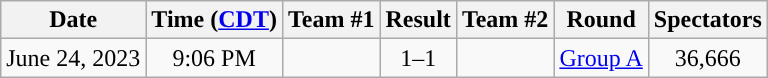<table class="wikitable" style="text-align:center">
<tr>
<th style="text-align:center;">Date</th>
<th style="text-align:center;">Time (<a href='#'>CDT</a>)</th>
<th style="text-align:center;">Team #1</th>
<th style="text-align:center;">Result</th>
<th style="text-align:center;">Team #2</th>
<th style="text-align:center;">Round</th>
<th style="text-align:center;">Spectators</th>
</tr>
<tr>
<td>June 24, 2023</td>
<td>9:06 PM</td>
<td></td>
<td>1–1</td>
<td></td>
<td><a href='#'>Group A</a></td>
<td>36,666</td>
</tr>
</table>
